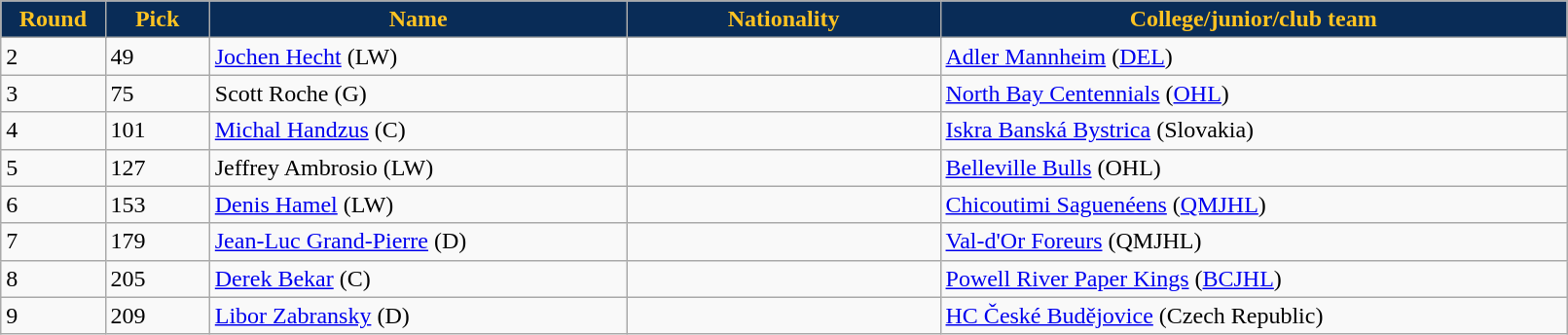<table class="wikitable">
<tr>
<th style="background:#092c57;color:#ffc322;"  width="5%">Round</th>
<th style="background:#092c57;color:#ffc322;"  width="5%">Pick</th>
<th style="background:#092c57;color:#ffc322;"  width="20%">Name</th>
<th style="background:#092c57;color:#ffc322;"  width="15%">Nationality</th>
<th style="background:#092c57;color:#ffc322;"  width="30%">College/junior/club team</th>
</tr>
<tr>
<td>2</td>
<td>49</td>
<td><a href='#'>Jochen Hecht</a> (LW)</td>
<td></td>
<td><a href='#'>Adler Mannheim</a> (<a href='#'>DEL</a>)</td>
</tr>
<tr>
<td>3</td>
<td>75</td>
<td>Scott Roche (G)</td>
<td></td>
<td><a href='#'>North Bay Centennials</a> (<a href='#'>OHL</a>)</td>
</tr>
<tr>
<td>4</td>
<td>101</td>
<td><a href='#'>Michal Handzus</a> (C)</td>
<td></td>
<td><a href='#'>Iskra Banská Bystrica</a> (Slovakia)</td>
</tr>
<tr>
<td>5</td>
<td>127</td>
<td>Jeffrey Ambrosio (LW)</td>
<td></td>
<td><a href='#'>Belleville Bulls</a> (OHL)</td>
</tr>
<tr>
<td>6</td>
<td>153</td>
<td><a href='#'>Denis Hamel</a> (LW)</td>
<td></td>
<td><a href='#'>Chicoutimi Saguenéens</a> (<a href='#'>QMJHL</a>)</td>
</tr>
<tr>
<td>7</td>
<td>179</td>
<td><a href='#'>Jean-Luc Grand-Pierre</a> (D)</td>
<td></td>
<td><a href='#'>Val-d'Or Foreurs</a> (QMJHL)</td>
</tr>
<tr>
<td>8</td>
<td>205</td>
<td><a href='#'>Derek Bekar</a> (C)</td>
<td></td>
<td><a href='#'>Powell River Paper Kings</a> (<a href='#'>BCJHL</a>)</td>
</tr>
<tr>
<td>9</td>
<td>209</td>
<td><a href='#'>Libor Zabransky</a> (D)</td>
<td></td>
<td><a href='#'>HC České Budějovice</a> (Czech Republic)</td>
</tr>
</table>
